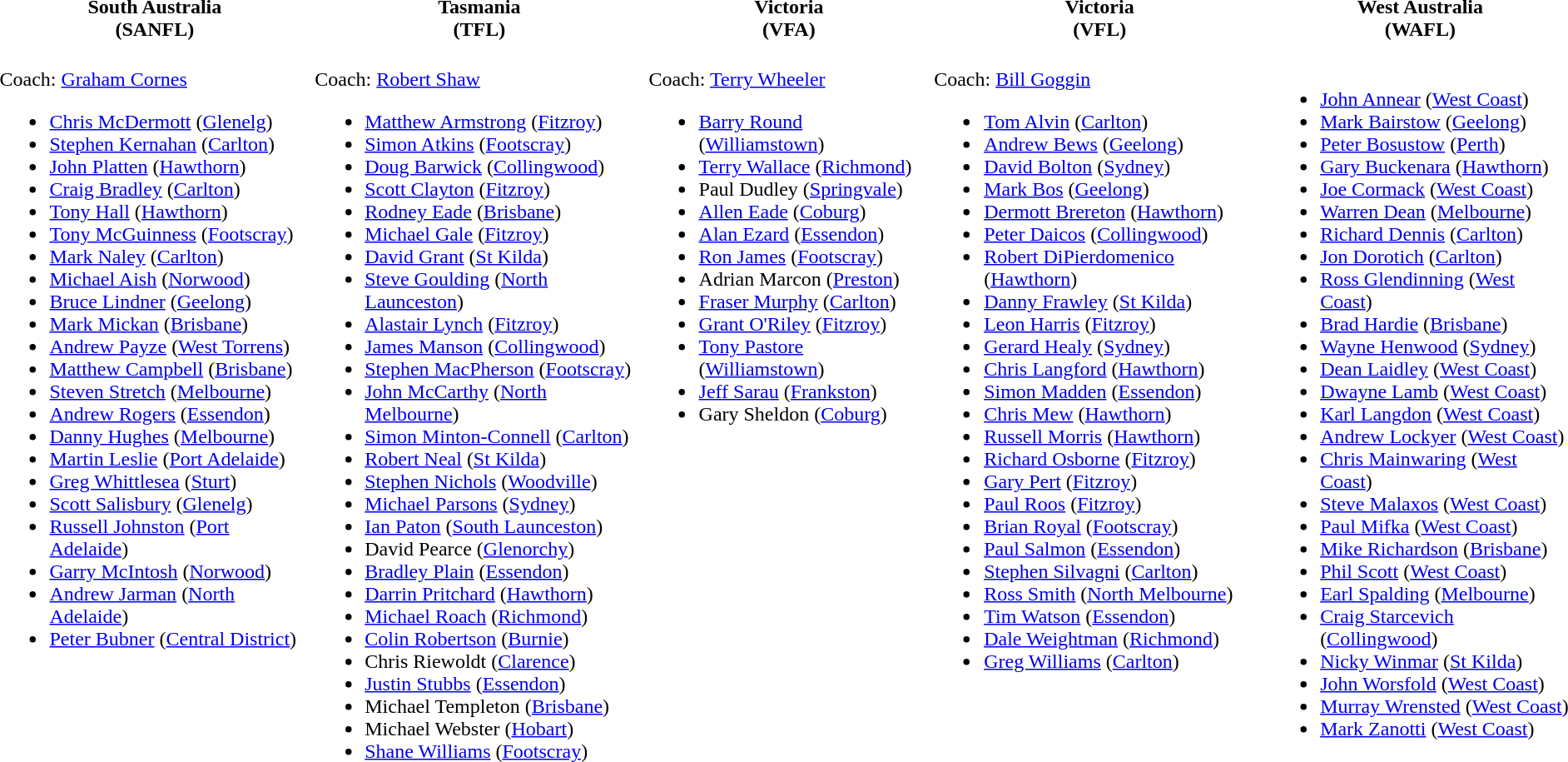<table>
<tr>
<th>South Australia<br>(SANFL) </th>
<th>Tasmania<br>(TFL) </th>
<th>Victoria<br>(VFA) </th>
<th>Victoria<br>(VFL) </th>
<th>West Australia<br>(WAFL) </th>
</tr>
<tr valign="top">
<td><br>Coach: <a href='#'>Graham Cornes</a><ul><li><a href='#'>Chris McDermott</a> (<a href='#'>Glenelg</a>)</li><li><a href='#'>Stephen Kernahan</a> (<a href='#'>Carlton</a>)</li><li><a href='#'>John Platten</a> (<a href='#'>Hawthorn</a>)</li><li><a href='#'>Craig Bradley</a> (<a href='#'>Carlton</a>)</li><li><a href='#'>Tony Hall</a> (<a href='#'>Hawthorn</a>)</li><li><a href='#'>Tony McGuinness</a> (<a href='#'>Footscray</a>)</li><li><a href='#'>Mark Naley</a> (<a href='#'>Carlton</a>)</li><li><a href='#'>Michael Aish</a> (<a href='#'>Norwood</a>)</li><li><a href='#'>Bruce Lindner</a> (<a href='#'>Geelong</a>)</li><li><a href='#'>Mark Mickan</a> (<a href='#'>Brisbane</a>)</li><li><a href='#'>Andrew Payze</a> (<a href='#'>West Torrens</a>)</li><li><a href='#'>Matthew Campbell</a> (<a href='#'>Brisbane</a>)</li><li><a href='#'>Steven Stretch</a> (<a href='#'>Melbourne</a>)</li><li><a href='#'>Andrew Rogers</a> (<a href='#'>Essendon</a>)</li><li><a href='#'>Danny Hughes</a> (<a href='#'>Melbourne</a>)</li><li><a href='#'>Martin Leslie</a> (<a href='#'>Port Adelaide</a>)</li><li><a href='#'>Greg Whittlesea</a> (<a href='#'>Sturt</a>)</li><li><a href='#'>Scott Salisbury</a> (<a href='#'>Glenelg</a>)</li><li><a href='#'>Russell Johnston</a> (<a href='#'>Port Adelaide</a>)</li><li><a href='#'>Garry McIntosh</a> (<a href='#'>Norwood</a>)</li><li><a href='#'>Andrew Jarman</a> (<a href='#'>North Adelaide</a>)</li><li><a href='#'>Peter Bubner</a> (<a href='#'>Central District</a>)</li></ul></td>
<td><br>Coach: <a href='#'>Robert Shaw</a><ul><li><a href='#'>Matthew Armstrong</a> (<a href='#'>Fitzroy</a>)</li><li><a href='#'>Simon Atkins</a> (<a href='#'>Footscray</a>)</li><li><a href='#'>Doug Barwick</a> (<a href='#'>Collingwood</a>)</li><li><a href='#'>Scott Clayton</a> (<a href='#'>Fitzroy</a>)</li><li><a href='#'>Rodney Eade</a> (<a href='#'>Brisbane</a>)</li><li><a href='#'>Michael Gale</a> (<a href='#'>Fitzroy</a>)</li><li><a href='#'>David Grant</a> (<a href='#'>St Kilda</a>)</li><li><a href='#'>Steve Goulding</a> (<a href='#'>North Launceston</a>)</li><li><a href='#'>Alastair Lynch</a> (<a href='#'>Fitzroy</a>)</li><li><a href='#'>James Manson</a> (<a href='#'>Collingwood</a>)</li><li><a href='#'>Stephen MacPherson</a> (<a href='#'>Footscray</a>)</li><li><a href='#'>John McCarthy</a> (<a href='#'>North Melbourne</a>)</li><li><a href='#'>Simon Minton-Connell</a> (<a href='#'>Carlton</a>)</li><li><a href='#'>Robert Neal</a> (<a href='#'>St Kilda</a>)</li><li><a href='#'>Stephen Nichols</a> (<a href='#'>Woodville</a>)</li><li><a href='#'>Michael Parsons</a> (<a href='#'>Sydney</a>)</li><li><a href='#'>Ian Paton</a> (<a href='#'>South Launceston</a>)</li><li>David Pearce (<a href='#'>Glenorchy</a>)</li><li><a href='#'>Bradley Plain</a> (<a href='#'>Essendon</a>)</li><li><a href='#'>Darrin Pritchard</a> (<a href='#'>Hawthorn</a>)</li><li><a href='#'>Michael Roach</a> (<a href='#'>Richmond</a>)</li><li><a href='#'>Colin Robertson</a> (<a href='#'>Burnie</a>)</li><li>Chris Riewoldt (<a href='#'>Clarence</a>)</li><li><a href='#'>Justin Stubbs</a> (<a href='#'>Essendon</a>)</li><li>Michael Templeton (<a href='#'>Brisbane</a>)</li><li>Michael Webster (<a href='#'>Hobart</a>)</li><li><a href='#'>Shane Williams</a> (<a href='#'>Footscray</a>)</li></ul></td>
<td><br>Coach: <a href='#'>Terry Wheeler</a><ul><li><a href='#'>Barry Round</a> (<a href='#'>Williamstown</a>)</li><li><a href='#'>Terry Wallace</a> (<a href='#'>Richmond</a>)</li><li>Paul Dudley (<a href='#'>Springvale</a>)</li><li><a href='#'>Allen Eade</a> (<a href='#'>Coburg</a>)</li><li><a href='#'>Alan Ezard</a> (<a href='#'>Essendon</a>)</li><li><a href='#'>Ron James</a> (<a href='#'>Footscray</a>)</li><li>Adrian Marcon (<a href='#'>Preston</a>)</li><li><a href='#'>Fraser Murphy</a> (<a href='#'>Carlton</a>)</li><li><a href='#'>Grant O'Riley</a> (<a href='#'>Fitzroy</a>)</li><li><a href='#'>Tony Pastore</a> (<a href='#'>Williamstown</a>)</li><li><a href='#'>Jeff Sarau</a> (<a href='#'>Frankston</a>)</li><li>Gary Sheldon (<a href='#'>Coburg</a>)</li></ul></td>
<td><br>Coach: <a href='#'>Bill Goggin</a><ul><li><a href='#'>Tom Alvin</a> (<a href='#'>Carlton</a>)</li><li><a href='#'>Andrew Bews</a> (<a href='#'>Geelong</a>)</li><li><a href='#'>David Bolton</a> (<a href='#'>Sydney</a>)</li><li><a href='#'>Mark Bos</a> (<a href='#'>Geelong</a>)</li><li><a href='#'>Dermott Brereton</a> (<a href='#'>Hawthorn</a>)</li><li><a href='#'>Peter Daicos</a> (<a href='#'>Collingwood</a>)</li><li><a href='#'>Robert DiPierdomenico</a> (<a href='#'>Hawthorn</a>)</li><li><a href='#'>Danny Frawley</a> (<a href='#'>St Kilda</a>)</li><li><a href='#'>Leon Harris</a> (<a href='#'>Fitzroy</a>)</li><li><a href='#'>Gerard Healy</a> (<a href='#'>Sydney</a>)</li><li><a href='#'>Chris Langford</a> (<a href='#'>Hawthorn</a>)</li><li><a href='#'>Simon Madden</a> (<a href='#'>Essendon</a>)</li><li><a href='#'>Chris Mew</a> (<a href='#'>Hawthorn</a>)</li><li><a href='#'>Russell Morris</a> (<a href='#'>Hawthorn</a>)</li><li><a href='#'>Richard Osborne</a> (<a href='#'>Fitzroy</a>)</li><li><a href='#'>Gary Pert</a> (<a href='#'>Fitzroy</a>)</li><li><a href='#'>Paul Roos</a> (<a href='#'>Fitzroy</a>)</li><li><a href='#'>Brian Royal</a> (<a href='#'>Footscray</a>)</li><li><a href='#'>Paul Salmon</a> (<a href='#'>Essendon</a>)</li><li><a href='#'>Stephen Silvagni</a> (<a href='#'>Carlton</a>)</li><li><a href='#'>Ross Smith</a> (<a href='#'>North Melbourne</a>)</li><li><a href='#'>Tim Watson</a> (<a href='#'>Essendon</a>)</li><li><a href='#'>Dale Weightman</a> (<a href='#'>Richmond</a>)</li><li><a href='#'>Greg Williams</a> (<a href='#'>Carlton</a>)</li></ul></td>
<td><br><ul><li><a href='#'>John Annear</a> (<a href='#'>West Coast</a>)</li><li><a href='#'>Mark Bairstow</a> (<a href='#'>Geelong</a>)</li><li><a href='#'>Peter Bosustow</a> (<a href='#'>Perth</a>)</li><li><a href='#'>Gary Buckenara</a> (<a href='#'>Hawthorn</a>)</li><li><a href='#'>Joe Cormack</a> (<a href='#'>West Coast</a>)</li><li><a href='#'>Warren Dean</a> (<a href='#'>Melbourne</a>)</li><li><a href='#'>Richard Dennis</a> (<a href='#'>Carlton</a>)</li><li><a href='#'>Jon Dorotich</a> (<a href='#'>Carlton</a>)</li><li><a href='#'>Ross Glendinning</a> (<a href='#'>West Coast</a>)</li><li><a href='#'>Brad Hardie</a> (<a href='#'>Brisbane</a>)</li><li><a href='#'>Wayne Henwood</a> (<a href='#'>Sydney</a>)</li><li><a href='#'>Dean Laidley</a> (<a href='#'>West Coast</a>)</li><li><a href='#'>Dwayne Lamb</a> (<a href='#'>West Coast</a>)</li><li><a href='#'>Karl Langdon</a> (<a href='#'>West Coast</a>)</li><li><a href='#'>Andrew Lockyer</a> (<a href='#'>West Coast</a>)</li><li><a href='#'>Chris Mainwaring</a> (<a href='#'>West Coast</a>)</li><li><a href='#'>Steve Malaxos</a> (<a href='#'>West Coast</a>)</li><li><a href='#'>Paul Mifka</a> (<a href='#'>West Coast</a>)</li><li><a href='#'>Mike Richardson</a> (<a href='#'>Brisbane</a>)</li><li><a href='#'>Phil Scott</a> (<a href='#'>West Coast</a>)</li><li><a href='#'>Earl Spalding</a> (<a href='#'>Melbourne</a>)</li><li><a href='#'>Craig Starcevich</a> (<a href='#'>Collingwood</a>)</li><li><a href='#'>Nicky Winmar</a> (<a href='#'>St Kilda</a>)</li><li><a href='#'>John Worsfold</a> (<a href='#'>West Coast</a>)</li><li><a href='#'>Murray Wrensted</a> (<a href='#'>West Coast</a>)</li><li><a href='#'>Mark Zanotti</a> (<a href='#'>West Coast</a>)</li></ul></td>
</tr>
</table>
